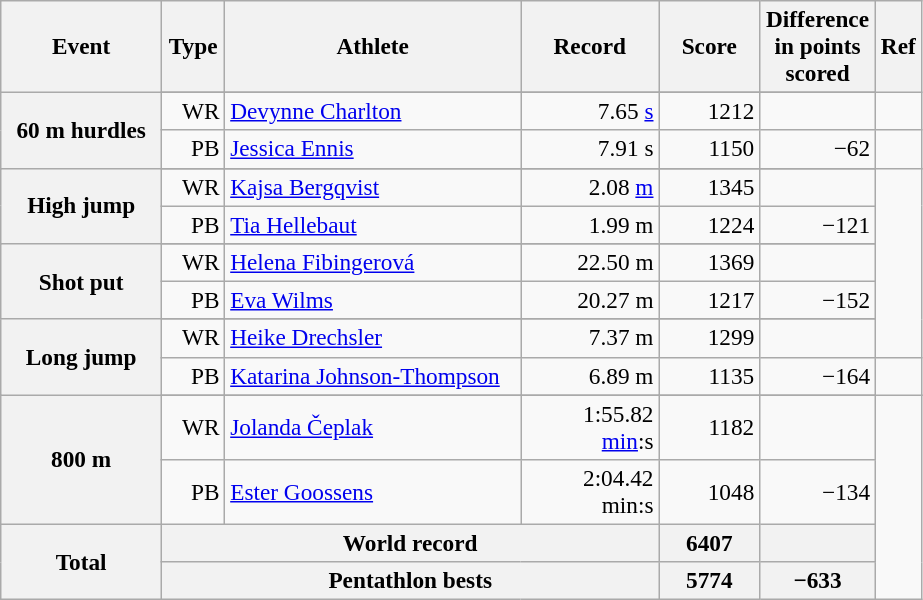<table class="wikitable" style="font-size:97%; text-align:right">
<tr>
<th width="100px">Event</th>
<th width="35px">Type</th>
<th width="190px">Athlete</th>
<th width="85px">Record</th>
<th width="60px">Score</th>
<th width="70px">Difference in points scored</th>
<th>Ref</th>
</tr>
<tr>
<th rowspan=3>60 m hurdles</th>
</tr>
<tr>
<td>WR</td>
<td align="left"><a href='#'>Devynne Charlton</a></td>
<td>7.65 <a href='#'>s</a></td>
<td>1212</td>
<td></td>
</tr>
<tr>
<td>PB</td>
<td align="left"><a href='#'>Jessica Ennis</a></td>
<td>7.91 s</td>
<td>1150</td>
<td>−62</td>
<td></td>
</tr>
<tr>
<th rowspan=3>High jump</th>
</tr>
<tr>
<td>WR</td>
<td align="left"><a href='#'>Kajsa Bergqvist</a></td>
<td>2.08 <a href='#'>m</a></td>
<td>1345</td>
<td></td>
</tr>
<tr>
<td>PB</td>
<td align="left"><a href='#'>Tia Hellebaut</a></td>
<td>1.99 m</td>
<td>1224</td>
<td>−121</td>
</tr>
<tr>
<th rowspan=3>Shot put</th>
</tr>
<tr>
<td>WR</td>
<td align="left"><a href='#'>Helena Fibingerová</a></td>
<td>22.50 m</td>
<td>1369</td>
<td></td>
</tr>
<tr>
<td>PB</td>
<td align="left"><a href='#'>Eva Wilms</a></td>
<td>20.27 m</td>
<td>1217</td>
<td>−152</td>
</tr>
<tr>
<th rowspan=3>Long jump</th>
</tr>
<tr>
<td>WR</td>
<td align="left"><a href='#'>Heike Drechsler</a></td>
<td>7.37 m</td>
<td>1299</td>
<td></td>
</tr>
<tr valign="top">
<td>PB</td>
<td align="left"><a href='#'>Katarina Johnson-Thompson</a></td>
<td>6.89 m</td>
<td>1135</td>
<td>−164</td>
<td></td>
</tr>
<tr>
<th rowspan=3>800 m</th>
</tr>
<tr>
<td>WR</td>
<td align="left"><a href='#'>Jolanda Čeplak</a></td>
<td>1:55.82 <a href='#'>min</a>:s</td>
<td>1182</td>
<td></td>
</tr>
<tr>
<td>PB</td>
<td align="left"><a href='#'>Ester Goossens</a></td>
<td>2:04.42 min:s</td>
<td>1048</td>
<td>−134</td>
</tr>
<tr>
<th rowspan=2>Total</th>
<th colspan=3>World record</th>
<th>6407</th>
<th></th>
</tr>
<tr>
<th colspan=3>Pentathlon bests</th>
<th>5774</th>
<th>−633</th>
</tr>
</table>
